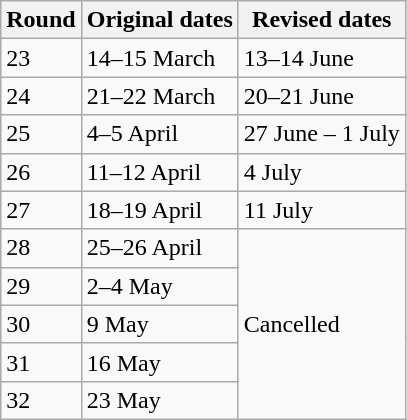<table class="wikitable">
<tr>
<th>Round</th>
<th>Original dates</th>
<th>Revised dates</th>
</tr>
<tr>
<td>23</td>
<td>14–15 March</td>
<td>13–14 June</td>
</tr>
<tr>
<td>24</td>
<td>21–22 March</td>
<td>20–21 June</td>
</tr>
<tr>
<td>25</td>
<td>4–5 April</td>
<td>27 June – 1 July</td>
</tr>
<tr>
<td>26</td>
<td>11–12 April</td>
<td>4 July</td>
</tr>
<tr>
<td>27</td>
<td>18–19 April</td>
<td>11 July</td>
</tr>
<tr>
<td>28</td>
<td>25–26 April</td>
<td rowspan="5">Cancelled</td>
</tr>
<tr>
<td>29</td>
<td>2–4 May</td>
</tr>
<tr>
<td>30</td>
<td>9 May</td>
</tr>
<tr>
<td>31</td>
<td>16 May</td>
</tr>
<tr>
<td>32</td>
<td>23 May</td>
</tr>
</table>
